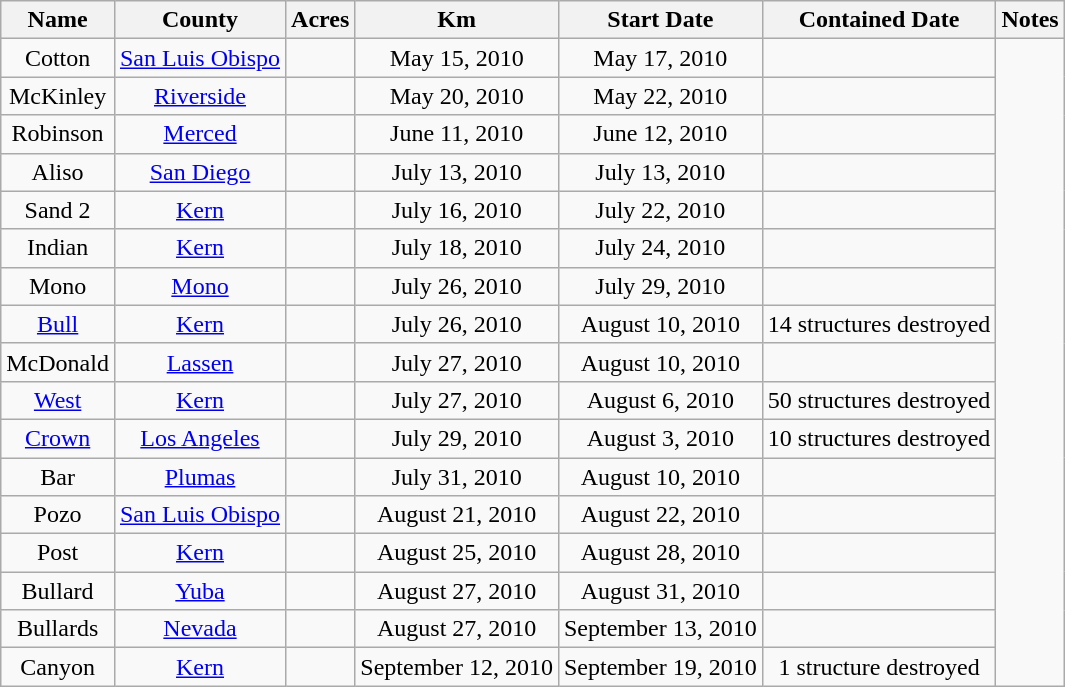<table class="wikitable sortable" style="text-align:center;">
<tr>
<th>Name</th>
<th>County</th>
<th>Acres</th>
<th>Km</th>
<th>Start Date</th>
<th>Contained Date</th>
<th>Notes</th>
</tr>
<tr>
<td>Cotton</td>
<td><a href='#'>San Luis Obispo</a></td>
<td></td>
<td>May 15, 2010</td>
<td>May 17, 2010</td>
<td></td>
</tr>
<tr>
<td>McKinley</td>
<td><a href='#'>Riverside</a></td>
<td></td>
<td>May 20, 2010</td>
<td>May 22, 2010</td>
<td></td>
</tr>
<tr>
<td>Robinson</td>
<td><a href='#'>Merced</a></td>
<td></td>
<td>June 11, 2010</td>
<td>June 12, 2010</td>
<td></td>
</tr>
<tr>
<td>Aliso</td>
<td><a href='#'>San Diego</a></td>
<td></td>
<td>July 13, 2010</td>
<td>July 13, 2010</td>
<td></td>
</tr>
<tr>
<td>Sand 2</td>
<td><a href='#'>Kern</a></td>
<td></td>
<td>July 16, 2010</td>
<td>July 22, 2010</td>
<td></td>
</tr>
<tr>
<td>Indian</td>
<td><a href='#'>Kern</a></td>
<td></td>
<td>July 18, 2010</td>
<td>July 24, 2010</td>
<td></td>
</tr>
<tr>
<td>Mono</td>
<td><a href='#'>Mono</a></td>
<td></td>
<td>July 26, 2010</td>
<td>July 29, 2010</td>
<td></td>
</tr>
<tr>
<td><a href='#'>Bull</a></td>
<td><a href='#'>Kern</a></td>
<td></td>
<td>July 26, 2010</td>
<td>August 10, 2010</td>
<td>14 structures destroyed</td>
</tr>
<tr>
<td>McDonald</td>
<td><a href='#'>Lassen</a></td>
<td></td>
<td>July 27, 2010</td>
<td>August 10, 2010</td>
<td></td>
</tr>
<tr>
<td><a href='#'>West</a></td>
<td><a href='#'>Kern</a></td>
<td></td>
<td>July 27, 2010</td>
<td>August 6, 2010</td>
<td>50 structures destroyed</td>
</tr>
<tr>
<td><a href='#'>Crown</a></td>
<td><a href='#'>Los Angeles</a></td>
<td></td>
<td>July 29, 2010</td>
<td>August 3, 2010</td>
<td>10 structures destroyed</td>
</tr>
<tr>
<td>Bar</td>
<td><a href='#'>Plumas</a></td>
<td></td>
<td>July 31, 2010</td>
<td>August 10, 2010</td>
<td></td>
</tr>
<tr>
<td>Pozo</td>
<td><a href='#'>San Luis Obispo</a></td>
<td></td>
<td>August 21, 2010</td>
<td>August 22, 2010</td>
<td></td>
</tr>
<tr>
<td>Post</td>
<td><a href='#'>Kern</a></td>
<td></td>
<td>August 25, 2010</td>
<td>August 28, 2010</td>
<td></td>
</tr>
<tr>
<td>Bullard</td>
<td><a href='#'>Yuba</a></td>
<td></td>
<td>August 27, 2010</td>
<td>August 31, 2010</td>
<td></td>
</tr>
<tr>
<td>Bullards</td>
<td><a href='#'>Nevada</a></td>
<td></td>
<td>August 27, 2010</td>
<td>September 13, 2010</td>
<td></td>
</tr>
<tr>
<td>Canyon</td>
<td><a href='#'>Kern</a></td>
<td></td>
<td>September 12, 2010</td>
<td>September 19, 2010</td>
<td>1 structure destroyed</td>
</tr>
</table>
